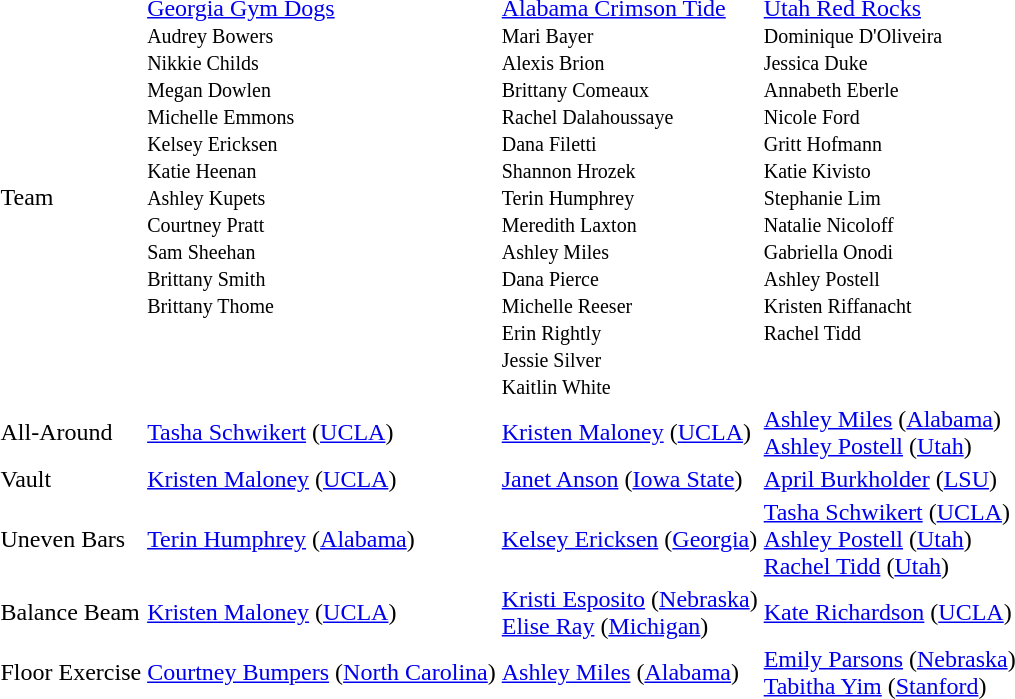<table>
<tr>
<td>Team<br></td>
<td><a href='#'>Georgia Gym Dogs</a><br><small>Audrey Bowers<br>Nikkie Childs<br>Megan Dowlen<br>Michelle Emmons<br>Kelsey Ericksen<br>Katie Heenan<br>Ashley Kupets<br>Courtney Pratt<br>Sam Sheehan<br>Brittany Smith<br>Brittany Thome<br><br><br><br></small></td>
<td><a href='#'>Alabama Crimson Tide</a><br><small>Mari Bayer<br>Alexis Brion<br>Brittany Comeaux<br>Rachel Dalahoussaye<br>Dana Filetti<br>Shannon Hrozek<br>Terin Humphrey<br>Meredith Laxton<br>Ashley Miles<br>Dana Pierce<br>Michelle Reeser<br>Erin Rightly<br>Jessie Silver<br>Kaitlin White</small></td>
<td><a href='#'>Utah Red Rocks</a><br><small>Dominique D'Oliveira<br>Jessica Duke<br>Annabeth Eberle<br>Nicole Ford<br>Gritt Hofmann<br>Katie Kivisto<br>Stephanie Lim<br>Natalie Nicoloff<br>Gabriella Onodi<br>Ashley Postell<br>Kristen Riffanacht<br>Rachel Tidd<br><br><br></small></td>
</tr>
<tr>
<td>All-Around<br></td>
<td><a href='#'>Tasha Schwikert</a> (<a href='#'>UCLA</a>)</td>
<td><a href='#'>Kristen Maloney</a> (<a href='#'>UCLA</a>)</td>
<td><a href='#'>Ashley Miles</a> (<a href='#'>Alabama</a>)<br><a href='#'>Ashley Postell</a> (<a href='#'>Utah</a>)</td>
</tr>
<tr>
<td>Vault<br></td>
<td><a href='#'>Kristen Maloney</a> (<a href='#'>UCLA</a>)</td>
<td><a href='#'>Janet Anson</a> (<a href='#'>Iowa State</a>)</td>
<td><a href='#'>April Burkholder</a> (<a href='#'>LSU</a>)</td>
</tr>
<tr>
<td>Uneven Bars<br></td>
<td><a href='#'>Terin Humphrey</a> (<a href='#'>Alabama</a>)</td>
<td><a href='#'>Kelsey Ericksen</a> (<a href='#'>Georgia</a>)</td>
<td><a href='#'>Tasha Schwikert</a> (<a href='#'>UCLA</a>)<br><a href='#'>Ashley Postell</a> (<a href='#'>Utah</a>)<br><a href='#'>Rachel Tidd</a> (<a href='#'>Utah</a>)</td>
</tr>
<tr>
<td>Balance Beam<br></td>
<td><a href='#'>Kristen Maloney</a> (<a href='#'>UCLA</a>)</td>
<td><a href='#'>Kristi Esposito</a> (<a href='#'>Nebraska</a>)<br><a href='#'>Elise Ray</a> (<a href='#'>Michigan</a>)</td>
<td><a href='#'>Kate Richardson</a> (<a href='#'>UCLA</a>)</td>
</tr>
<tr>
<td>Floor Exercise<br></td>
<td><a href='#'>Courtney Bumpers</a> (<a href='#'>North Carolina</a>)</td>
<td><a href='#'>Ashley Miles</a> (<a href='#'>Alabama</a>)</td>
<td><a href='#'>Emily Parsons</a> (<a href='#'>Nebraska</a>)<br><a href='#'>Tabitha Yim</a> (<a href='#'>Stanford</a>)</td>
</tr>
</table>
